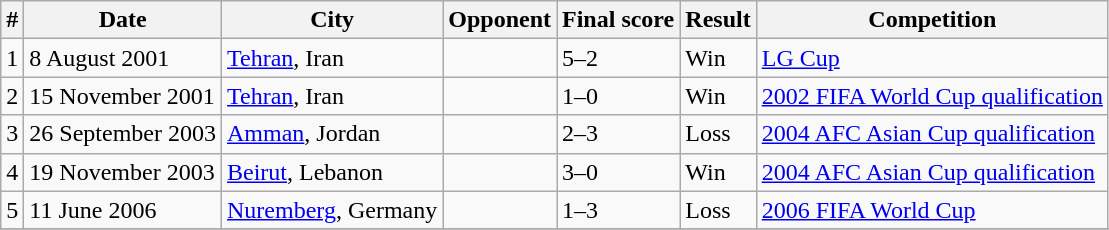<table class="wikitable">
<tr>
<th>#</th>
<th>Date</th>
<th>City</th>
<th>Opponent</th>
<th>Final score</th>
<th>Result</th>
<th>Competition</th>
</tr>
<tr>
<td>1</td>
<td>8 August 2001</td>
<td><a href='#'>Tehran</a>, Iran</td>
<td></td>
<td>5–2</td>
<td>Win</td>
<td><a href='#'>LG Cup</a></td>
</tr>
<tr>
<td>2</td>
<td>15 November 2001</td>
<td><a href='#'>Tehran</a>, Iran</td>
<td></td>
<td>1–0</td>
<td>Win</td>
<td><a href='#'>2002 FIFA World Cup qualification</a></td>
</tr>
<tr>
<td>3</td>
<td>26 September 2003</td>
<td><a href='#'>Amman</a>, Jordan</td>
<td></td>
<td>2–3</td>
<td>Loss</td>
<td><a href='#'>2004 AFC Asian Cup qualification</a></td>
</tr>
<tr>
<td>4</td>
<td>19 November 2003</td>
<td><a href='#'>Beirut</a>, Lebanon</td>
<td></td>
<td>3–0</td>
<td>Win</td>
<td><a href='#'>2004 AFC Asian Cup qualification</a></td>
</tr>
<tr>
<td>5</td>
<td>11 June 2006</td>
<td><a href='#'>Nuremberg</a>, Germany</td>
<td></td>
<td>1–3</td>
<td>Loss</td>
<td><a href='#'>2006 FIFA World Cup</a></td>
</tr>
<tr>
</tr>
</table>
